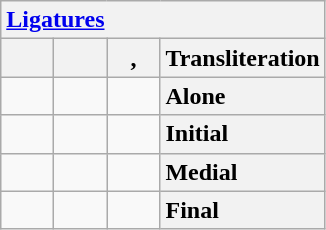<table class="wikitable" style="text-align: center; display: inline-table;">
<tr>
<th colspan="4" style="text-align: left"><a href='#'>Ligatures</a></th>
</tr>
<tr>
<th style="min-width: 1.75em"></th>
<th style="min-width: 1.75em"></th>
<th style="min-width: 1.75em">, </th>
<th style="text-align: left">Transliteration</th>
</tr>
<tr>
<td></td>
<td></td>
<td></td>
<th style="text-align: left">Alone</th>
</tr>
<tr>
<td></td>
<td></td>
<td></td>
<th style="text-align: left">Initial</th>
</tr>
<tr>
<td></td>
<td></td>
<td></td>
<th style="text-align: left">Medial</th>
</tr>
<tr>
<td></td>
<td></td>
<td></td>
<th style="text-align: left">Final</th>
</tr>
</table>
